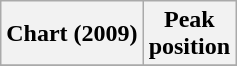<table class="wikitable plainrowheaders" style="text-align:center">
<tr>
<th scope="col">Chart (2009)</th>
<th scope="col">Peak<br>position</th>
</tr>
<tr>
</tr>
</table>
